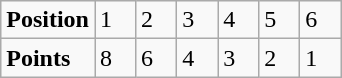<table class="wikitable">
<tr>
<td><strong>Position</strong></td>
<td width=20>1</td>
<td width=20>2</td>
<td width=20>3</td>
<td width=20>4</td>
<td width=20>5</td>
<td width=20>6</td>
</tr>
<tr>
<td><strong>Points</strong></td>
<td>8</td>
<td>6</td>
<td>4</td>
<td>3</td>
<td>2</td>
<td>1</td>
</tr>
</table>
